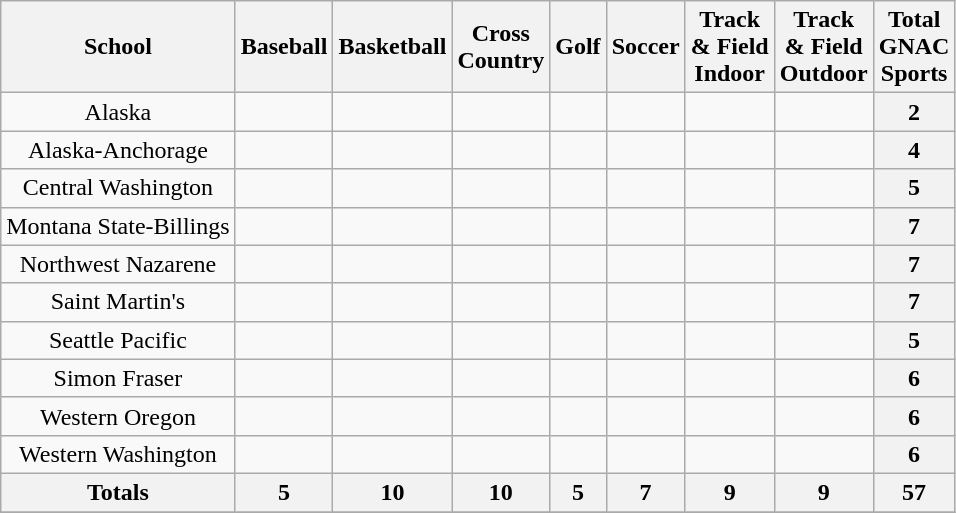<table class="wikitable" style="text-align:center">
<tr>
<th>School</th>
<th>Baseball</th>
<th>Basketball</th>
<th>Cross<br>Country</th>
<th>Golf</th>
<th>Soccer</th>
<th>Track<br>& Field<br>Indoor</th>
<th>Track<br>& Field<br>Outdoor</th>
<th>Total<br>GNAC<br>Sports</th>
</tr>
<tr>
<td>Alaska</td>
<td></td>
<td></td>
<td></td>
<td></td>
<td></td>
<td></td>
<td></td>
<th>2</th>
</tr>
<tr>
<td>Alaska-Anchorage</td>
<td></td>
<td></td>
<td></td>
<td></td>
<td></td>
<td></td>
<td></td>
<th>4</th>
</tr>
<tr>
<td>Central Washington</td>
<td></td>
<td></td>
<td></td>
<td></td>
<td></td>
<td></td>
<td></td>
<th>5</th>
</tr>
<tr>
<td>Montana State-Billings</td>
<td></td>
<td></td>
<td></td>
<td></td>
<td></td>
<td></td>
<td></td>
<th>7</th>
</tr>
<tr>
<td>Northwest Nazarene</td>
<td></td>
<td></td>
<td></td>
<td></td>
<td></td>
<td></td>
<td></td>
<th>7</th>
</tr>
<tr>
<td>Saint Martin's</td>
<td></td>
<td></td>
<td></td>
<td></td>
<td></td>
<td></td>
<td></td>
<th>7</th>
</tr>
<tr>
<td>Seattle Pacific</td>
<td></td>
<td></td>
<td></td>
<td></td>
<td></td>
<td></td>
<td></td>
<th>5</th>
</tr>
<tr>
<td>Simon Fraser</td>
<td></td>
<td></td>
<td></td>
<td></td>
<td></td>
<td></td>
<td></td>
<th>6</th>
</tr>
<tr>
<td>Western Oregon</td>
<td></td>
<td></td>
<td></td>
<td></td>
<td></td>
<td></td>
<td></td>
<th>6</th>
</tr>
<tr>
<td>Western Washington</td>
<td></td>
<td></td>
<td></td>
<td></td>
<td></td>
<td></td>
<td></td>
<th>6</th>
</tr>
<tr>
<th>Totals</th>
<th>5</th>
<th>10</th>
<th>10</th>
<th>5</th>
<th>7</th>
<th>9</th>
<th>9</th>
<th>57</th>
</tr>
<tr>
</tr>
</table>
